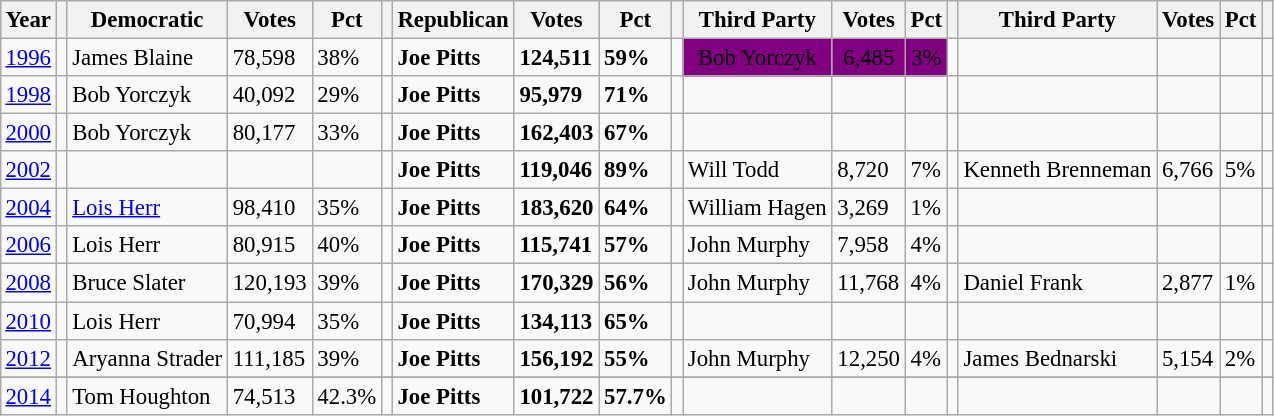<table class="wikitable" style="margin:0.5em ; font-size:95%">
<tr>
<th>Year</th>
<th></th>
<th>Democratic</th>
<th>Votes</th>
<th>Pct</th>
<th></th>
<th>Republican</th>
<th>Votes</th>
<th>Pct</th>
<th></th>
<th>Third Party</th>
<th>Votes</th>
<th>Pct</th>
<th></th>
<th>Third Party</th>
<th>Votes</th>
<th>Pct</th>
<th></th>
</tr>
<tr>
<td><a href='#'>1996</a></td>
<td></td>
<td>James Blaine</td>
<td>78,598</td>
<td>38%</td>
<td></td>
<td><strong>Joe Pitts</strong></td>
<td><strong>124,511</strong></td>
<td><strong>59%</strong></td>
<td></td>
<td style="text-align:center; background:Purple;">Bob Yorczyk</td>
<td style="text-align:center; background:Purple;">6,485</td>
<td style="text-align:center; background:Purple;">3%</td>
<td></td>
<td></td>
<td></td>
<td></td>
<td></td>
</tr>
<tr>
<td><a href='#'>1998</a></td>
<td></td>
<td>Bob Yorczyk</td>
<td>40,092</td>
<td>29%</td>
<td></td>
<td><strong>Joe Pitts</strong></td>
<td><strong>95,979</strong></td>
<td><strong> 71%</strong></td>
<td></td>
<td></td>
<td></td>
<td></td>
<td></td>
<td></td>
<td></td>
<td></td>
<td></td>
</tr>
<tr>
<td><a href='#'>2000</a></td>
<td></td>
<td>Bob Yorczyk</td>
<td>80,177</td>
<td>33%</td>
<td></td>
<td><strong>Joe Pitts</strong></td>
<td><strong>162,403</strong></td>
<td><strong>67%</strong></td>
<td></td>
<td></td>
<td></td>
<td></td>
<td></td>
<td></td>
<td></td>
<td></td>
<td></td>
</tr>
<tr>
<td><a href='#'>2002</a></td>
<td></td>
<td></td>
<td></td>
<td></td>
<td></td>
<td><strong>Joe Pitts</strong></td>
<td><strong>119,046</strong></td>
<td><strong>89%</strong></td>
<td></td>
<td>Will Todd</td>
<td>8,720</td>
<td>7%</td>
<td></td>
<td>Kenneth Brenneman</td>
<td>6,766</td>
<td>5%</td>
<td></td>
</tr>
<tr>
<td><a href='#'>2004</a></td>
<td></td>
<td><a href='#'>Lois Herr</a></td>
<td>98,410</td>
<td>35%</td>
<td></td>
<td><strong>Joe Pitts</strong></td>
<td><strong>183,620</strong></td>
<td><strong>64%</strong></td>
<td></td>
<td>William Hagen</td>
<td>3,269</td>
<td>1%</td>
<td></td>
<td></td>
<td></td>
<td></td>
<td></td>
</tr>
<tr>
<td><a href='#'>2006</a></td>
<td></td>
<td>Lois Herr</td>
<td>80,915</td>
<td>40%</td>
<td></td>
<td><strong>Joe Pitts</strong></td>
<td><strong>115,741</strong></td>
<td><strong>57%</strong></td>
<td></td>
<td>John Murphy</td>
<td>7,958</td>
<td>4%</td>
<td></td>
<td></td>
<td></td>
<td></td>
<td></td>
</tr>
<tr>
<td><a href='#'>2008</a></td>
<td></td>
<td>Bruce Slater</td>
<td>120,193</td>
<td>39%</td>
<td></td>
<td><strong>Joe Pitts</strong></td>
<td><strong>170,329</strong></td>
<td><strong>56%</strong></td>
<td></td>
<td>John Murphy</td>
<td>11,768</td>
<td>4%</td>
<td></td>
<td>Daniel Frank</td>
<td>2,877</td>
<td>1%</td>
<td></td>
</tr>
<tr>
<td><a href='#'>2010</a></td>
<td></td>
<td>Lois Herr</td>
<td>70,994</td>
<td>35%</td>
<td></td>
<td><strong>Joe Pitts</strong></td>
<td><strong>134,113</strong></td>
<td><strong>65%</strong></td>
<td></td>
<td></td>
<td></td>
<td></td>
<td></td>
<td></td>
<td></td>
<td></td>
<td></td>
</tr>
<tr>
<td><a href='#'>2012</a></td>
<td></td>
<td>Aryanna Strader</td>
<td>111,185</td>
<td>39%</td>
<td></td>
<td><strong>Joe Pitts</strong></td>
<td><strong>156,192</strong></td>
<td><strong>55%</strong></td>
<td></td>
<td>John Murphy</td>
<td>12,250</td>
<td>4%</td>
<td></td>
<td>James Bednarski</td>
<td>5,154</td>
<td>2%</td>
<td></td>
</tr>
<tr>
</tr>
<tr>
<td><a href='#'>2014</a></td>
<td></td>
<td>Tom Houghton</td>
<td>74,513</td>
<td>42.3%</td>
<td></td>
<td><strong>Joe Pitts</strong></td>
<td><strong>101,722</strong></td>
<td><strong>57.7%</strong></td>
<td></td>
<td></td>
<td></td>
<td></td>
<td></td>
<td></td>
<td></td>
<td></td>
<td></td>
</tr>
</table>
